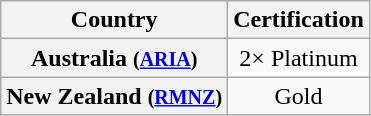<table class="wikitable sortable plainrowheaders">
<tr>
<th scope="col">Country</th>
<th scope="col">Certification</th>
</tr>
<tr>
<th scope="row">Australia <small>(<a href='#'>ARIA</a>)</small></th>
<td style="text-align:center;">2× Platinum</td>
</tr>
<tr>
<th scope="row">New Zealand <small>(<a href='#'>RMNZ</a>)</small></th>
<td style="text-align:center;">Gold</td>
</tr>
</table>
